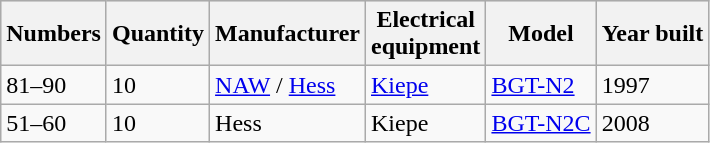<table class="wikitable sortable">
<tr style="background:#E0E0E0;">
<th>Numbers</th>
<th>Quantity</th>
<th>Manufacturer</th>
<th>Electrical<br>equipment</th>
<th>Model</th>
<th>Year built</th>
</tr>
<tr>
<td>81–90</td>
<td>10</td>
<td><a href='#'>NAW</a> / <a href='#'>Hess</a></td>
<td><a href='#'>Kiepe</a></td>
<td><a href='#'>BGT-N2</a></td>
<td>1997</td>
</tr>
<tr>
<td>51–60</td>
<td>10</td>
<td>Hess</td>
<td>Kiepe</td>
<td><a href='#'>BGT-N2C</a></td>
<td>2008</td>
</tr>
</table>
